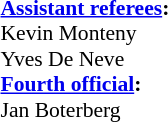<table style="width:100%; font-size:90%;">
<tr>
<td style="width:40%; vertical-align:top;"><br><strong><a href='#'>Assistant referees</a>:</strong>
<br>Kevin Monteny
<br>Yves De Neve
<br><strong><a href='#'>Fourth official</a>:</strong>
<br>Jan Boterberg</td>
</tr>
</table>
